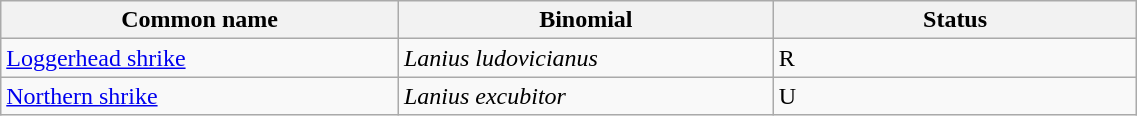<table width=60% class="wikitable">
<tr>
<th width=35%>Common name</th>
<th width=33%>Binomial</th>
<th width=32%>Status</th>
</tr>
<tr>
<td><a href='#'>Loggerhead shrike</a></td>
<td><em>Lanius ludovicianus</em></td>
<td>R</td>
</tr>
<tr>
<td><a href='#'>Northern shrike</a></td>
<td><em>Lanius excubitor</em></td>
<td>U</td>
</tr>
</table>
